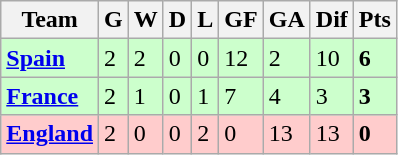<table class="wikitable">
<tr>
<th>Team</th>
<th>G</th>
<th>W</th>
<th>D</th>
<th>L</th>
<th>GF</th>
<th>GA</th>
<th>Dif</th>
<th>Pts</th>
</tr>
<tr style="background:#ccffcc;">
<td><strong><a href='#'>Spain</a></strong></td>
<td>2</td>
<td>2</td>
<td>0</td>
<td>0</td>
<td>12</td>
<td>2</td>
<td>10</td>
<td><strong>6</strong></td>
</tr>
<tr style="background:#ccffcc;">
<td><strong><a href='#'>France</a></strong></td>
<td>2</td>
<td>1</td>
<td>0</td>
<td>1</td>
<td>7</td>
<td>4</td>
<td>3</td>
<td><strong>3</strong></td>
</tr>
<tr style="background: #ffcccc;">
<td><strong><a href='#'>England</a></strong></td>
<td>2</td>
<td>0</td>
<td>0</td>
<td>2</td>
<td>0</td>
<td>13</td>
<td>13</td>
<td><strong>0</strong></td>
</tr>
</table>
